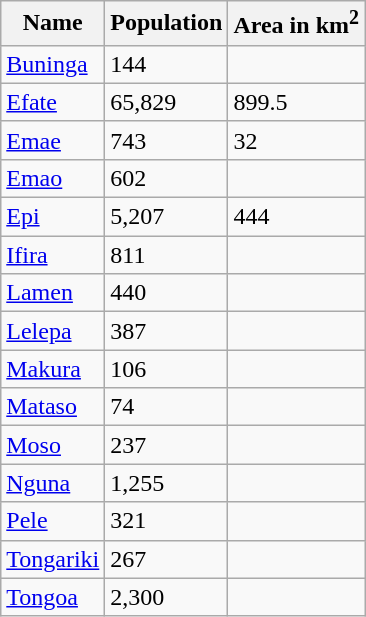<table class="wikitable sortable">
<tr>
<th>Name</th>
<th>Population</th>
<th>Area in km<sup>2</sup></th>
</tr>
<tr>
<td><a href='#'>Buninga</a></td>
<td>144</td>
<td></td>
</tr>
<tr>
<td><a href='#'>Efate</a></td>
<td>65,829</td>
<td>899.5</td>
</tr>
<tr>
<td><a href='#'>Emae</a></td>
<td>743</td>
<td>32</td>
</tr>
<tr>
<td><a href='#'>Emao</a></td>
<td>602</td>
<td></td>
</tr>
<tr>
<td><a href='#'>Epi</a></td>
<td>5,207</td>
<td>444</td>
</tr>
<tr>
<td><a href='#'>Ifira</a></td>
<td>811</td>
<td></td>
</tr>
<tr>
<td><a href='#'>Lamen</a></td>
<td>440</td>
<td></td>
</tr>
<tr>
<td><a href='#'>Lelepa</a></td>
<td>387</td>
<td></td>
</tr>
<tr>
<td><a href='#'>Makura</a></td>
<td>106</td>
<td></td>
</tr>
<tr>
<td><a href='#'>Mataso</a></td>
<td>74</td>
<td></td>
</tr>
<tr>
<td><a href='#'>Moso</a></td>
<td>237</td>
<td></td>
</tr>
<tr>
<td><a href='#'>Nguna</a></td>
<td>1,255</td>
<td></td>
</tr>
<tr>
<td><a href='#'>Pele</a></td>
<td>321</td>
<td></td>
</tr>
<tr>
<td><a href='#'>Tongariki</a></td>
<td>267</td>
<td></td>
</tr>
<tr>
<td><a href='#'>Tongoa</a></td>
<td>2,300</td>
<td></td>
</tr>
</table>
